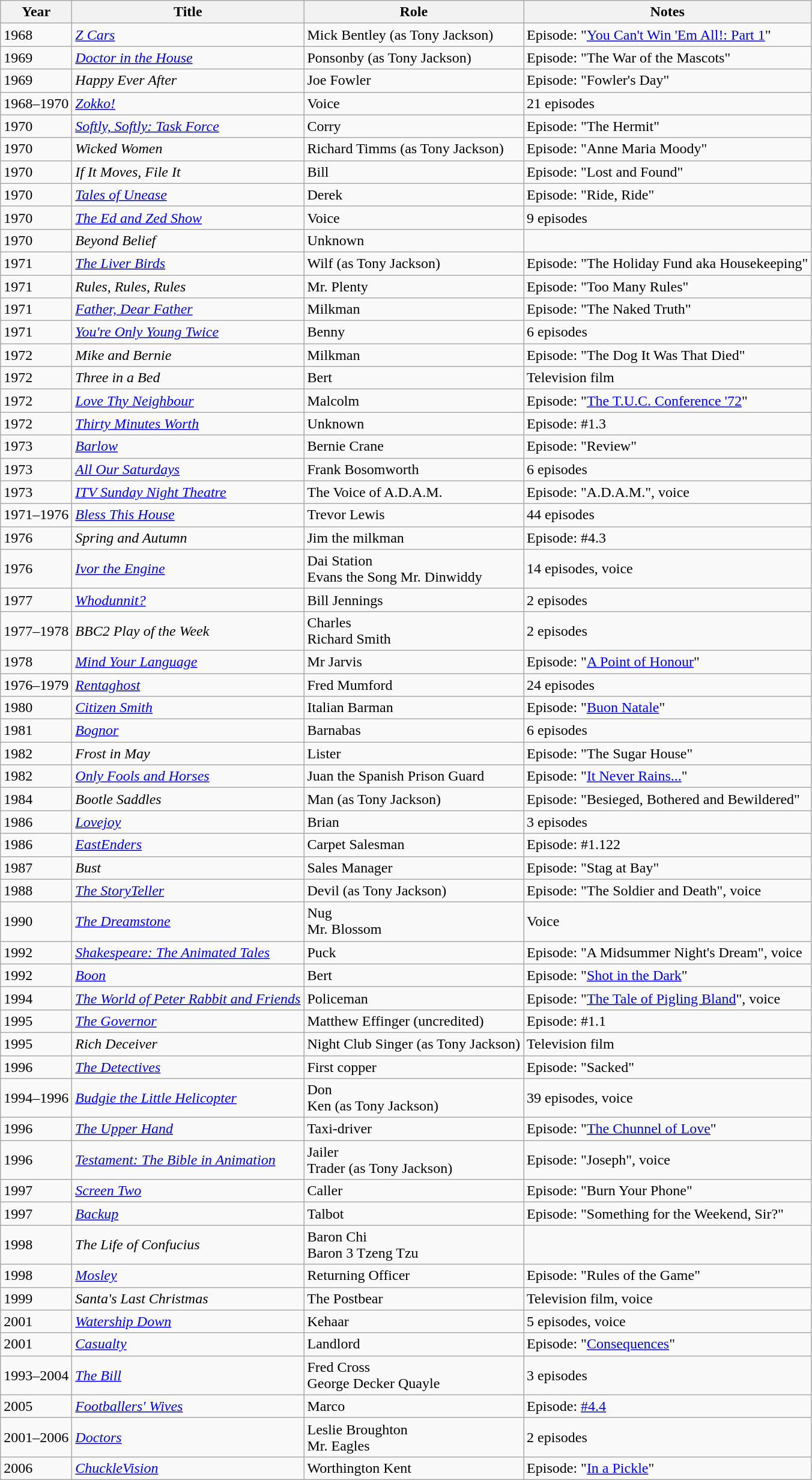<table class="wikitable sortable">
<tr>
<th>Year</th>
<th>Title</th>
<th>Role</th>
<th class="unsortable">Notes</th>
</tr>
<tr>
<td>1968</td>
<td><em><a href='#'>Z Cars</a></em></td>
<td>Mick Bentley (as Tony Jackson)</td>
<td>Episode: "<a href='#'>You Can't Win 'Em All!: Part 1</a>"</td>
</tr>
<tr>
<td>1969</td>
<td><em><a href='#'>Doctor in the House</a></em></td>
<td>Ponsonby (as Tony Jackson)</td>
<td>Episode: "The War of the Mascots"</td>
</tr>
<tr>
<td>1969</td>
<td><em>Happy Ever After</em></td>
<td>Joe Fowler</td>
<td>Episode: "Fowler's Day"</td>
</tr>
<tr>
<td>1968–1970</td>
<td><em><a href='#'>Zokko!</a></em></td>
<td>Voice</td>
<td>21 episodes</td>
</tr>
<tr>
<td>1970</td>
<td><em><a href='#'>Softly, Softly: Task Force</a></em></td>
<td>Corry</td>
<td>Episode: "The Hermit"</td>
</tr>
<tr>
<td>1970</td>
<td><em>Wicked Women</em></td>
<td>Richard Timms (as Tony Jackson)</td>
<td>Episode: "Anne Maria Moody"</td>
</tr>
<tr>
<td>1970</td>
<td><em>If It Moves, File It</em></td>
<td>Bill</td>
<td>Episode: "Lost and Found"</td>
</tr>
<tr>
<td>1970</td>
<td><em><a href='#'>Tales of Unease</a></em></td>
<td>Derek</td>
<td>Episode: "Ride, Ride"</td>
</tr>
<tr>
<td>1970</td>
<td><em><a href='#'>The Ed and Zed Show</a></em></td>
<td>Voice</td>
<td>9 episodes</td>
</tr>
<tr>
<td>1970</td>
<td><em>Beyond Belief</em></td>
<td>Unknown</td>
<td></td>
</tr>
<tr>
<td>1971</td>
<td><em><a href='#'>The Liver Birds</a></em></td>
<td>Wilf (as Tony Jackson)</td>
<td>Episode: "The Holiday Fund aka Housekeeping"</td>
</tr>
<tr>
<td>1971</td>
<td><em>Rules, Rules, Rules</em></td>
<td>Mr. Plenty</td>
<td>Episode: "Too Many Rules"</td>
</tr>
<tr>
<td>1971</td>
<td><em><a href='#'>Father, Dear Father</a></em></td>
<td>Milkman</td>
<td>Episode: "The Naked Truth"</td>
</tr>
<tr>
<td>1971</td>
<td><a href='#'><em>You're Only Young Twice</em></a></td>
<td>Benny</td>
<td>6 episodes</td>
</tr>
<tr>
<td>1972</td>
<td><em>Mike and Bernie</em></td>
<td>Milkman</td>
<td>Episode: "The Dog It Was That Died"</td>
</tr>
<tr>
<td>1972</td>
<td><em>Three in a Bed</em></td>
<td>Bert</td>
<td>Television film</td>
</tr>
<tr>
<td>1972</td>
<td><em><a href='#'>Love Thy Neighbour</a></em></td>
<td>Malcolm</td>
<td>Episode: "<a href='#'>The T.U.C. Conference '72</a>"</td>
</tr>
<tr>
<td>1972</td>
<td><em><a href='#'>Thirty Minutes Worth</a></em></td>
<td>Unknown</td>
<td>Episode: #1.3</td>
</tr>
<tr>
<td>1973</td>
<td><em><a href='#'>Barlow</a></em></td>
<td>Bernie Crane</td>
<td>Episode: "Review"</td>
</tr>
<tr>
<td>1973</td>
<td><em><a href='#'>All Our Saturdays</a></em></td>
<td>Frank Bosomworth</td>
<td>6 episodes</td>
</tr>
<tr>
<td>1973</td>
<td><em><a href='#'>ITV Sunday Night Theatre</a></em></td>
<td>The Voice of A.D.A.M.</td>
<td>Episode: "A.D.A.M.", voice</td>
</tr>
<tr>
<td>1971–1976</td>
<td><em><a href='#'>Bless This House</a></em></td>
<td>Trevor Lewis</td>
<td>44 episodes</td>
</tr>
<tr>
<td>1976</td>
<td><em>Spring and Autumn</em></td>
<td>Jim the milkman</td>
<td>Episode: #4.3</td>
</tr>
<tr>
<td>1976</td>
<td><em><a href='#'>Ivor the Engine</a></em></td>
<td>Dai Station<br>Evans the Song
Mr. Dinwiddy</td>
<td>14 episodes, voice</td>
</tr>
<tr>
<td>1977</td>
<td><em><a href='#'>Whodunnit?</a></em></td>
<td>Bill Jennings</td>
<td>2 episodes</td>
</tr>
<tr>
<td>1977–1978</td>
<td><em>BBC2 Play of the Week</em></td>
<td>Charles<br>Richard Smith</td>
<td>2 episodes</td>
</tr>
<tr>
<td>1978</td>
<td><em><a href='#'>Mind Your Language</a></em></td>
<td>Mr Jarvis</td>
<td>Episode: "<a href='#'>A Point of Honour</a>"</td>
</tr>
<tr>
<td>1976–1979</td>
<td><em><a href='#'>Rentaghost</a></em></td>
<td>Fred Mumford</td>
<td>24 episodes</td>
</tr>
<tr>
<td>1980</td>
<td><em><a href='#'>Citizen Smith</a></em></td>
<td>Italian Barman</td>
<td>Episode: "<a href='#'>Buon Natale</a>"</td>
</tr>
<tr>
<td>1981</td>
<td><em><a href='#'>Bognor</a></em></td>
<td>Barnabas</td>
<td>6 episodes</td>
</tr>
<tr>
<td>1982</td>
<td><em>Frost in May</em></td>
<td>Lister</td>
<td>Episode: "The Sugar House"</td>
</tr>
<tr>
<td>1982</td>
<td><em><a href='#'>Only Fools and Horses</a></em></td>
<td>Juan the Spanish Prison Guard</td>
<td>Episode: "<a href='#'>It Never Rains...</a>"</td>
</tr>
<tr>
<td>1984</td>
<td><em>Bootle Saddles</em></td>
<td>Man (as Tony Jackson)</td>
<td>Episode: "Besieged, Bothered and Bewildered"</td>
</tr>
<tr>
<td>1986</td>
<td><em><a href='#'>Lovejoy</a></em></td>
<td>Brian</td>
<td>3 episodes</td>
</tr>
<tr>
<td>1986</td>
<td><em><a href='#'>EastEnders</a></em></td>
<td>Carpet Salesman</td>
<td>Episode: #1.122</td>
</tr>
<tr>
<td>1987</td>
<td><em>Bust</em></td>
<td>Sales Manager</td>
<td>Episode: "Stag at Bay"</td>
</tr>
<tr>
<td>1988</td>
<td><em><a href='#'>The StoryTeller</a></em></td>
<td>Devil (as Tony Jackson)</td>
<td>Episode: "The Soldier and Death", voice</td>
</tr>
<tr>
<td>1990</td>
<td><em><a href='#'>The Dreamstone</a></em></td>
<td>Nug<br>Mr. Blossom</td>
<td>Voice</td>
</tr>
<tr>
<td>1992</td>
<td><em><a href='#'>Shakespeare: The Animated Tales</a></em></td>
<td>Puck</td>
<td>Episode: "A Midsummer Night's Dream", voice</td>
</tr>
<tr>
<td>1992</td>
<td><em><a href='#'>Boon</a></em></td>
<td>Bert</td>
<td>Episode: "<a href='#'>Shot in the Dark</a>"</td>
</tr>
<tr>
<td>1994</td>
<td><em><a href='#'>The World of Peter Rabbit and Friends</a></em></td>
<td>Policeman</td>
<td>Episode: "<a href='#'>The Tale of Pigling Bland</a>", voice</td>
</tr>
<tr>
<td>1995</td>
<td><em><a href='#'>The Governor</a></em></td>
<td>Matthew Effinger (uncredited)</td>
<td>Episode: #1.1</td>
</tr>
<tr>
<td>1995</td>
<td><em>Rich Deceiver</em></td>
<td>Night Club Singer (as Tony Jackson)</td>
<td>Television film</td>
</tr>
<tr>
<td>1996</td>
<td><em><a href='#'>The Detectives</a></em></td>
<td>First copper</td>
<td>Episode: "Sacked"</td>
</tr>
<tr>
<td>1994–1996</td>
<td><em><a href='#'>Budgie the Little Helicopter</a></em></td>
<td>Don<br>Ken (as Tony Jackson)</td>
<td>39 episodes, voice</td>
</tr>
<tr>
<td>1996</td>
<td><em><a href='#'>The Upper Hand</a></em></td>
<td>Taxi-driver</td>
<td>Episode: "<a href='#'>The Chunnel of Love</a>"</td>
</tr>
<tr>
<td>1996</td>
<td><em><a href='#'>Testament: The Bible in Animation</a></em></td>
<td>Jailer<br>Trader (as Tony Jackson)</td>
<td>Episode: "Joseph", voice</td>
</tr>
<tr>
<td>1997</td>
<td><em><a href='#'>Screen Two</a></em></td>
<td>Caller</td>
<td>Episode: "Burn Your Phone"</td>
</tr>
<tr>
<td>1997</td>
<td><em><a href='#'>Backup</a></em></td>
<td>Talbot</td>
<td>Episode: "Something for the Weekend, Sir?"</td>
</tr>
<tr>
<td>1998</td>
<td><em>The Life of Confucius</em></td>
<td>Baron Chi<br>Baron 3
Tzeng Tzu</td>
<td></td>
</tr>
<tr>
<td>1998</td>
<td><em><a href='#'>Mosley</a></em></td>
<td>Returning Officer</td>
<td>Episode: "Rules of the Game"</td>
</tr>
<tr>
<td>1999</td>
<td><em>Santa's Last Christmas</em></td>
<td>The Postbear</td>
<td>Television film, voice</td>
</tr>
<tr>
<td>2001</td>
<td><em><a href='#'>Watership Down</a></em></td>
<td>Kehaar</td>
<td>5 episodes, voice</td>
</tr>
<tr>
<td>2001</td>
<td><em><a href='#'>Casualty</a></em></td>
<td>Landlord</td>
<td>Episode: "<a href='#'>Consequences</a>"</td>
</tr>
<tr>
<td>1993–2004</td>
<td><em><a href='#'>The Bill</a></em></td>
<td>Fred Cross<br>George Decker
Quayle</td>
<td>3 episodes</td>
</tr>
<tr>
<td>2005</td>
<td><em><a href='#'>Footballers' Wives</a></em></td>
<td>Marco</td>
<td>Episode: <a href='#'>#4.4</a></td>
</tr>
<tr>
<td>2001–2006</td>
<td><em><a href='#'>Doctors</a></em></td>
<td>Leslie Broughton<br>Mr. Eagles</td>
<td>2 episodes</td>
</tr>
<tr>
<td>2006</td>
<td><em><a href='#'>ChuckleVision</a></em></td>
<td>Worthington Kent</td>
<td>Episode: "<a href='#'>In a Pickle</a>"</td>
</tr>
</table>
